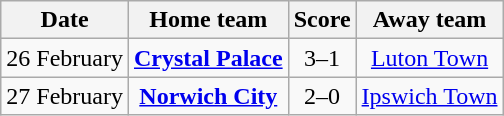<table class="wikitable" style="text-align: center">
<tr>
<th>Date</th>
<th>Home team</th>
<th>Score</th>
<th>Away team</th>
</tr>
<tr>
<td>26 February</td>
<td><strong><a href='#'>Crystal Palace</a></strong></td>
<td>3–1</td>
<td><a href='#'>Luton Town</a></td>
</tr>
<tr>
<td>27 February</td>
<td><strong><a href='#'>Norwich City</a></strong></td>
<td>2–0</td>
<td><a href='#'>Ipswich Town</a></td>
</tr>
</table>
